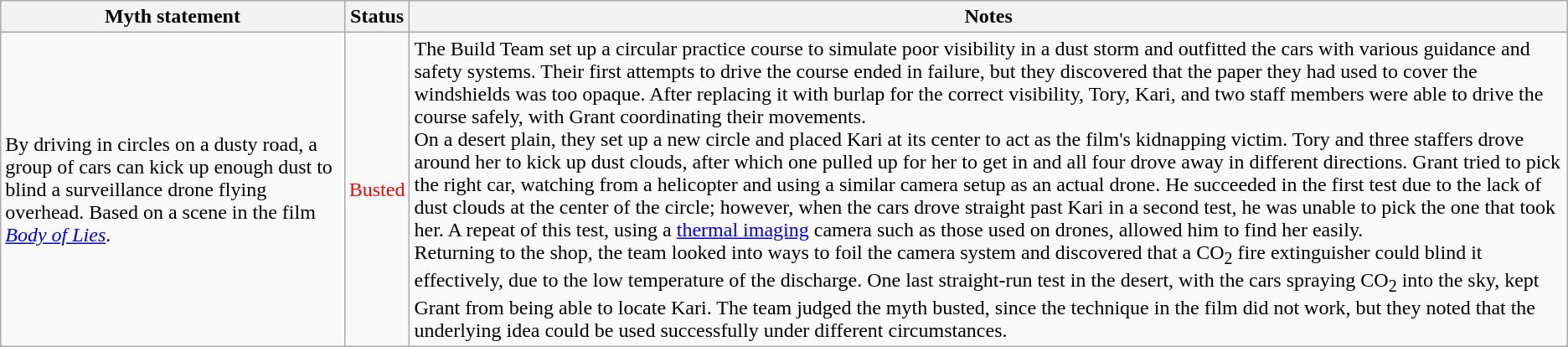<table class="wikitable plainrowheaders">
<tr>
<th>Myth statement</th>
<th>Status</th>
<th>Notes</th>
</tr>
<tr>
<td>By driving in circles on a dusty road, a group of cars can kick up enough dust to blind a surveillance drone flying overhead. Based on a scene in the film <a href='#'><em>Body of Lies</em></a>.</td>
<td style="color:red">Busted</td>
<td>The Build Team set up a circular practice course to simulate poor visibility in a dust storm and outfitted the cars with various guidance and safety systems. Their first attempts to drive the course ended in failure, but they discovered that the paper they had used to cover the windshields was too opaque. After replacing it with burlap for the correct visibility, Tory, Kari, and two staff members were able to drive the course safely, with Grant coordinating their movements.<br>On a desert plain, they set up a new circle and placed Kari at its center to act as the film's kidnapping victim. Tory and three staffers drove around her to kick up dust clouds, after which one pulled up for her to get in and all four drove away in different directions. Grant tried to pick the right car, watching from a helicopter and using a similar camera setup as an actual drone. He succeeded in the first test due to the lack of dust clouds at the center of the circle; however, when the cars drove straight past Kari in a second test, he was unable to pick the one that took her. A repeat of this test, using a <a href='#'>thermal imaging</a> camera such as those used on drones, allowed him to find her easily.<br>Returning to the shop, the team looked into ways to foil the camera system and discovered that a CO<sub>2</sub> fire extinguisher could blind it effectively, due to the low temperature of the discharge. One last straight-run test in the desert, with the cars spraying CO<sub>2</sub> into the sky, kept Grant from being able to locate Kari. The team judged the myth busted, since the technique in the film did not work, but they noted that the underlying idea could be used successfully under different circumstances.</td>
</tr>
</table>
